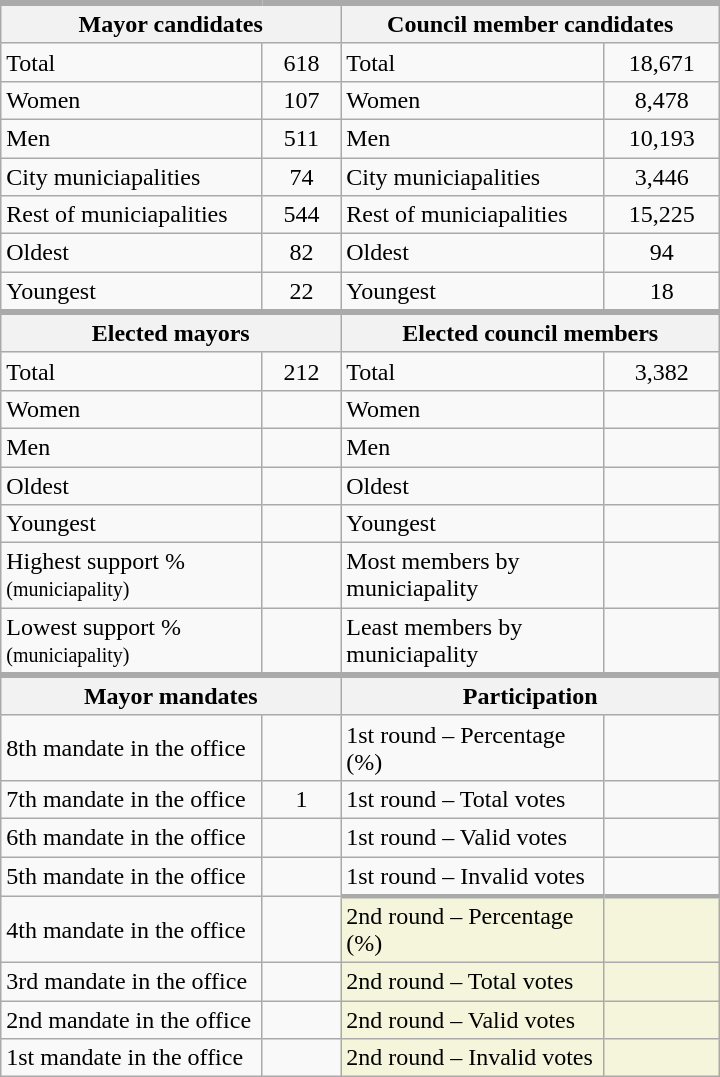<table class="wikitable" style="text-align:left; width:38%">
<tr>
<th width=260 colspan=2 style="border-top-width:4px">Mayor candidates</th>
<th width=260 colspan=2 style="border-top-width:4px">Council member candidates</th>
</tr>
<tr>
<td>Total</td>
<td align=center width=45>618</td>
<td>Total</td>
<td align=center width=70>18,671</td>
</tr>
<tr>
<td>Women</td>
<td align=center>107</td>
<td>Women</td>
<td align=center>8,478</td>
</tr>
<tr>
<td>Men</td>
<td align=center>511</td>
<td>Men</td>
<td align=center>10,193</td>
</tr>
<tr>
<td>City municiapalities</td>
<td align=center>74</td>
<td>City municiapalities</td>
<td align=center>3,446</td>
</tr>
<tr>
<td>Rest of municiapalities</td>
<td align=center>544</td>
<td>Rest of municiapalities</td>
<td align=center>15,225</td>
</tr>
<tr>
<td>Oldest</td>
<td align=center>82</td>
<td>Oldest</td>
<td align=center>94</td>
</tr>
<tr>
<td>Youngest</td>
<td align=center>22</td>
<td>Youngest</td>
<td align=center>18</td>
</tr>
<tr>
<th width=260 colspan=2 style="border-top-width:4px">Elected mayors</th>
<th width=260 colspan=2 style="border-top-width:4px">Elected council members</th>
</tr>
<tr>
<td>Total</td>
<td align=center>212</td>
<td>Total</td>
<td align=center>3,382</td>
</tr>
<tr>
<td>Women</td>
<td align=center></td>
<td>Women</td>
<td align=center></td>
</tr>
<tr>
<td>Men</td>
<td align=center></td>
<td>Men</td>
<td align=center></td>
</tr>
<tr>
<td>Oldest</td>
<td align=center></td>
<td>Oldest</td>
<td align=center></td>
</tr>
<tr>
<td>Youngest</td>
<td align=center></td>
<td>Youngest</td>
<td align=center></td>
</tr>
<tr>
<td>Highest support % <small>(municiapality)</small></td>
<td align=center></td>
<td>Most members by municiapality</td>
<td align=center></td>
</tr>
<tr>
<td>Lowest support % <small>(municiapality)</small></td>
<td align=center></td>
<td>Least members by municiapality</td>
<td align=center></td>
</tr>
<tr>
<th width=260 colspan=2 style="border-top-width:4px">Mayor mandates</th>
<th width=260 colspan=2 style="border-top-width:4px">Participation</th>
</tr>
<tr>
<td>8th mandate in the office</td>
<td align=center></td>
<td>1st round – Percentage (%)</td>
<td align=center></td>
</tr>
<tr>
<td>7th mandate in the office</td>
<td align=center>1</td>
<td>1st round – Total votes</td>
<td align=center></td>
</tr>
<tr>
<td>6th mandate in the office</td>
<td align=center></td>
<td>1st round – Valid votes</td>
<td align=center></td>
</tr>
<tr>
<td>5th mandate in the office</td>
<td align=center></td>
<td>1st round – Invalid votes</td>
<td align=center></td>
</tr>
<tr>
<td>4th mandate in the office</td>
<td align=center></td>
<td bgcolor=#F5F5DC style="border-top-width:3px">2nd round – Percentage (%)</td>
<td style="border-top-width:3px" bgcolor=#F5F5DC align=center></td>
</tr>
<tr>
<td>3rd mandate in the office</td>
<td align=center></td>
<td bgcolor=#F5F5DC>2nd round – Total votes</td>
<td bgcolor=#F5F5DC align=center></td>
</tr>
<tr>
<td>2nd mandate in the office</td>
<td align=center></td>
<td bgcolor=#F5F5DC>2nd round – Valid votes</td>
<td bgcolor=#F5F5DC align=center></td>
</tr>
<tr>
<td>1st mandate in the office</td>
<td align=center></td>
<td bgcolor=#F5F5DC>2nd round – Invalid votes</td>
<td bgcolor=#F5F5DC align=center></td>
</tr>
</table>
